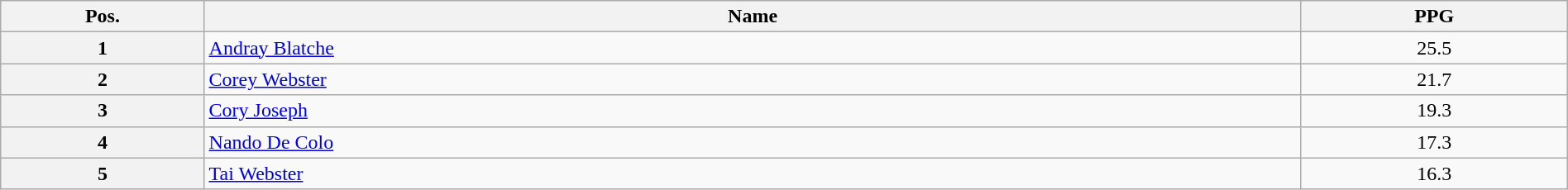<table class=wikitable width=100% style="text-align:center;">
<tr>
<th width="13%">Pos.</th>
<th width="70%">Name</th>
<th width="17%">PPG</th>
</tr>
<tr>
<th>1</th>
<td align=left> <a href='#'>Andray Blatche</a></td>
<td>25.5</td>
</tr>
<tr>
<th>2</th>
<td align=left> <a href='#'>Corey Webster</a></td>
<td>21.7</td>
</tr>
<tr>
<th>3</th>
<td align=left> <a href='#'>Cory Joseph</a></td>
<td>19.3</td>
</tr>
<tr>
<th>4</th>
<td align=left> <a href='#'>Nando De Colo</a></td>
<td>17.3</td>
</tr>
<tr>
<th>5</th>
<td align=left> <a href='#'>Tai Webster</a></td>
<td>16.3</td>
</tr>
</table>
